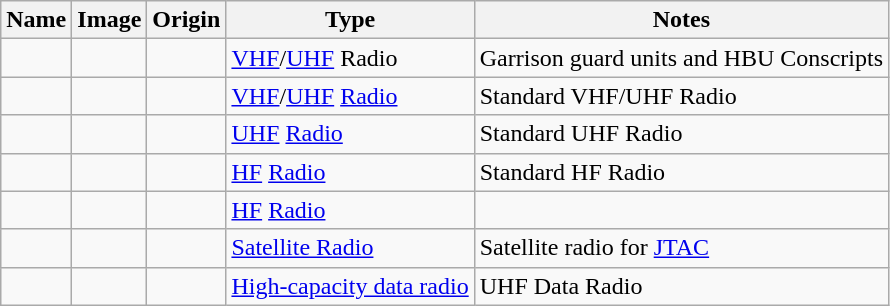<table class="wikitable">
<tr>
<th>Name</th>
<th>Image</th>
<th>Origin</th>
<th>Type</th>
<th>Notes</th>
</tr>
<tr>
<td></td>
<td></td>
<td></td>
<td><a href='#'>VHF</a>/<a href='#'>UHF</a> Radio</td>
<td>Garrison guard units and HBU Conscripts</td>
</tr>
<tr>
<td></td>
<td></td>
<td></td>
<td><a href='#'>VHF</a>/<a href='#'>UHF</a> <a href='#'>Radio</a></td>
<td>Standard VHF/UHF Radio</td>
</tr>
<tr>
<td></td>
<td></td>
<td></td>
<td><a href='#'>UHF</a> <a href='#'>Radio</a></td>
<td>Standard UHF Radio</td>
</tr>
<tr>
<td></td>
<td></td>
<td></td>
<td><a href='#'>HF</a> <a href='#'>Radio</a></td>
<td>Standard HF Radio</td>
</tr>
<tr>
<td></td>
<td></td>
<td></td>
<td><a href='#'>HF</a> <a href='#'>Radio</a></td>
<td></td>
</tr>
<tr>
<td></td>
<td></td>
<td></td>
<td><a href='#'>Satellite Radio</a></td>
<td>Satellite radio for <a href='#'>JTAC</a></td>
</tr>
<tr>
<td></td>
<td></td>
<td></td>
<td><a href='#'>High-capacity data radio</a></td>
<td>UHF Data Radio</td>
</tr>
</table>
